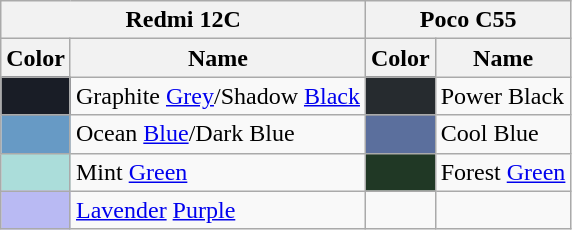<table class="wikitable">
<tr>
<th colspan="2">Redmi 12C</th>
<th colspan="2">Poco C55</th>
</tr>
<tr>
<th>Color</th>
<th>Name</th>
<th>Color</th>
<th>Name</th>
</tr>
<tr>
<td bgcolor="#191d26"></td>
<td>Graphite <a href='#'>Grey</a>/Shadow <a href='#'>Black</a></td>
<td bgcolor="#262b2f"></td>
<td>Power Black</td>
</tr>
<tr>
<td bgcolor="#679ac5"></td>
<td>Ocean <a href='#'>Blue</a>/Dark Blue</td>
<td bgcolor="#5b6f9d"></td>
<td>Cool Blue</td>
</tr>
<tr>
<td bgcolor="#abddda"></td>
<td>Mint <a href='#'>Green</a></td>
<td bgcolor="#203825"></td>
<td>Forest <a href='#'>Green</a></td>
</tr>
<tr>
<td bgcolor="#b9baf3"></td>
<td><a href='#'>Lavender</a> <a href='#'>Purple</a></td>
<td></td>
<td></td>
</tr>
</table>
